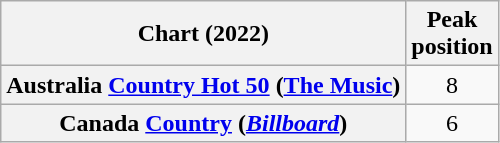<table class="wikitable sortable plainrowheaders" style="text-align:center;">
<tr>
<th>Chart (2022)</th>
<th>Peak<br>position</th>
</tr>
<tr>
<th scope="row">Australia <a href='#'>Country Hot 50</a> (<a href='#'>The Music</a>)</th>
<td align="center">8</td>
</tr>
<tr>
<th scope="row">Canada <a href='#'>Country</a> (<a href='#'><em>Billboard</em></a>)</th>
<td>6</td>
</tr>
</table>
